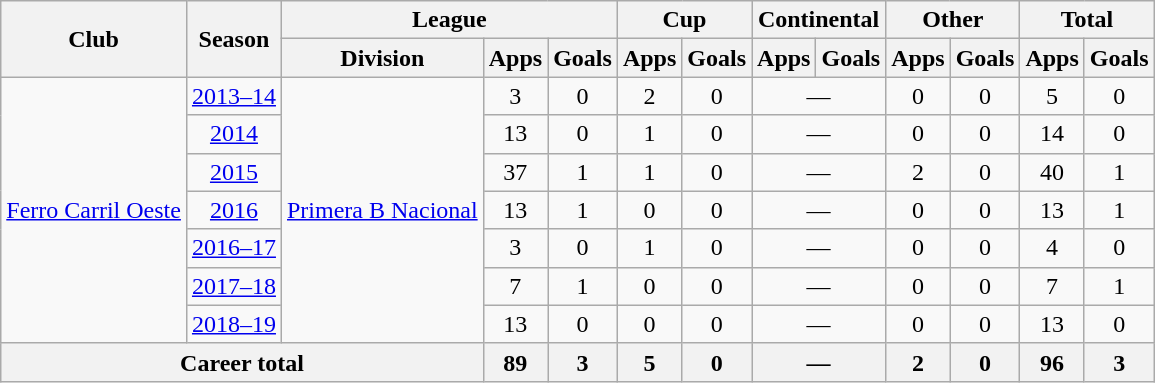<table class="wikitable" style="text-align:center">
<tr>
<th rowspan="2">Club</th>
<th rowspan="2">Season</th>
<th colspan="3">League</th>
<th colspan="2">Cup</th>
<th colspan="2">Continental</th>
<th colspan="2">Other</th>
<th colspan="2">Total</th>
</tr>
<tr>
<th>Division</th>
<th>Apps</th>
<th>Goals</th>
<th>Apps</th>
<th>Goals</th>
<th>Apps</th>
<th>Goals</th>
<th>Apps</th>
<th>Goals</th>
<th>Apps</th>
<th>Goals</th>
</tr>
<tr>
<td rowspan="7"><a href='#'>Ferro Carril Oeste</a></td>
<td><a href='#'>2013–14</a></td>
<td rowspan="7"><a href='#'>Primera B Nacional</a></td>
<td>3</td>
<td>0</td>
<td>2</td>
<td>0</td>
<td colspan="2">—</td>
<td>0</td>
<td>0</td>
<td>5</td>
<td>0</td>
</tr>
<tr>
<td><a href='#'>2014</a></td>
<td>13</td>
<td>0</td>
<td>1</td>
<td>0</td>
<td colspan="2">—</td>
<td>0</td>
<td>0</td>
<td>14</td>
<td>0</td>
</tr>
<tr>
<td><a href='#'>2015</a></td>
<td>37</td>
<td>1</td>
<td>1</td>
<td>0</td>
<td colspan="2">—</td>
<td>2</td>
<td>0</td>
<td>40</td>
<td>1</td>
</tr>
<tr>
<td><a href='#'>2016</a></td>
<td>13</td>
<td>1</td>
<td>0</td>
<td>0</td>
<td colspan="2">—</td>
<td>0</td>
<td>0</td>
<td>13</td>
<td>1</td>
</tr>
<tr>
<td><a href='#'>2016–17</a></td>
<td>3</td>
<td>0</td>
<td>1</td>
<td>0</td>
<td colspan="2">—</td>
<td>0</td>
<td>0</td>
<td>4</td>
<td>0</td>
</tr>
<tr>
<td><a href='#'>2017–18</a></td>
<td>7</td>
<td>1</td>
<td>0</td>
<td>0</td>
<td colspan="2">—</td>
<td>0</td>
<td>0</td>
<td>7</td>
<td>1</td>
</tr>
<tr>
<td><a href='#'>2018–19</a></td>
<td>13</td>
<td>0</td>
<td>0</td>
<td>0</td>
<td colspan="2">—</td>
<td>0</td>
<td>0</td>
<td>13</td>
<td>0</td>
</tr>
<tr>
<th colspan="3">Career total</th>
<th>89</th>
<th>3</th>
<th>5</th>
<th>0</th>
<th colspan="2">—</th>
<th>2</th>
<th>0</th>
<th>96</th>
<th>3</th>
</tr>
</table>
